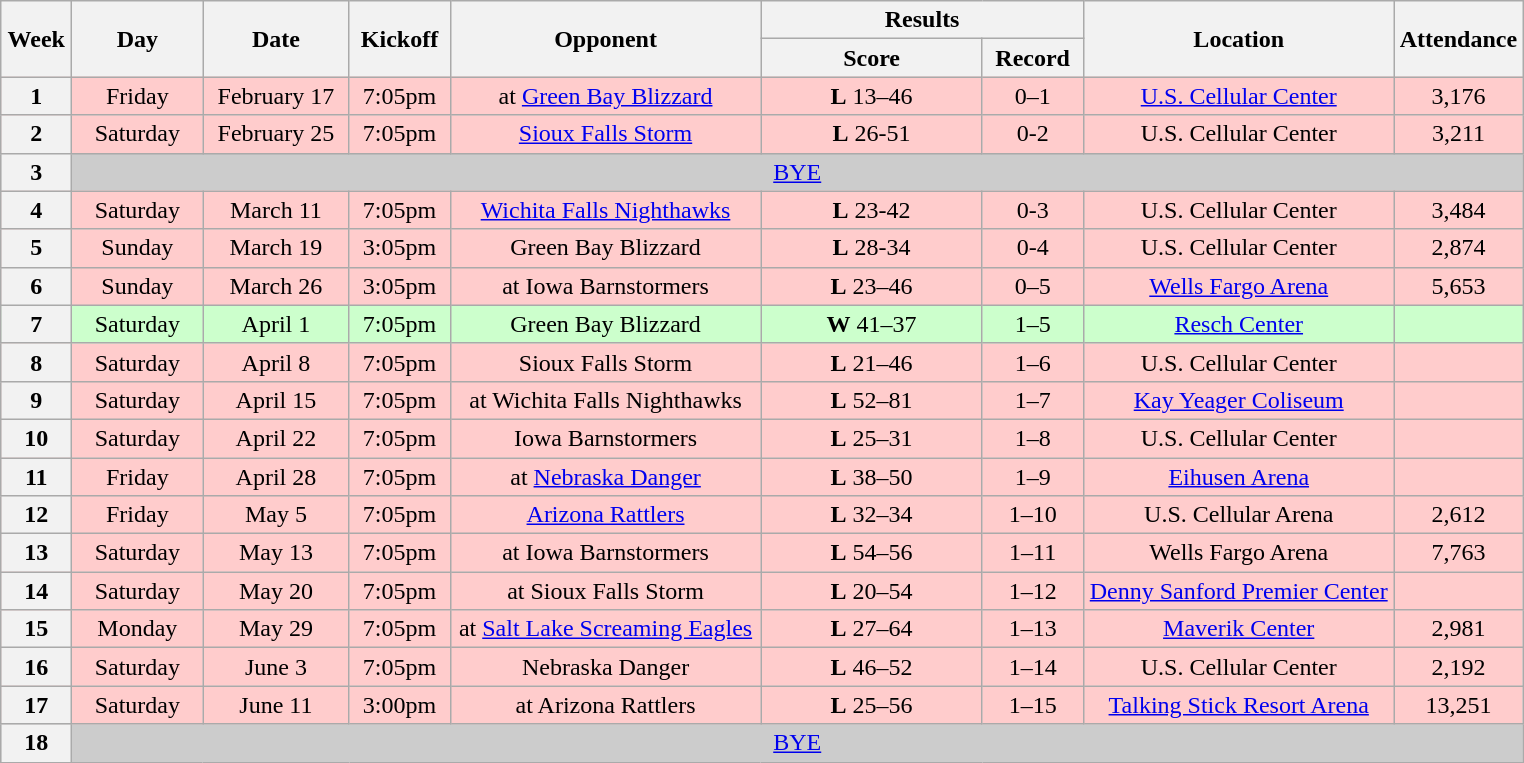<table class="wikitable">
<tr>
<th rowspan="2" width="40">Week</th>
<th rowspan="2" width="80">Day</th>
<th rowspan="2" width="90">Date</th>
<th rowspan="2" width="60">Kickoff</th>
<th rowspan="2" width="200">Opponent</th>
<th colspan="2" width="200">Results</th>
<th rowspan="2" width="200">Location</th>
<th rowspan="2" width="60">Attendance</th>
</tr>
<tr>
<th width="140">Score</th>
<th width="60">Record</th>
</tr>
<tr align="center" bgcolor="#FFCCCC">
<th>1</th>
<td>Friday</td>
<td>February 17</td>
<td>7:05pm</td>
<td>at <a href='#'>Green Bay Blizzard</a></td>
<td><strong>L</strong> 13–46</td>
<td>0–1</td>
<td><a href='#'>U.S. Cellular Center</a></td>
<td>3,176</td>
</tr>
<tr align="center" bgcolor="#FFCCCC">
<th>2</th>
<td>Saturday</td>
<td>February 25</td>
<td>7:05pm</td>
<td><a href='#'>Sioux Falls Storm</a></td>
<td><strong>L</strong> 26-51</td>
<td>0-2</td>
<td>U.S. Cellular Center</td>
<td>3,211</td>
</tr>
<tr align="center" bgcolor="#CCCCCC">
<th>3</th>
<td colSpan=8><a href='#'>BYE</a></td>
</tr>
<tr align="center" bgcolor="#FFCCCC">
<th>4</th>
<td>Saturday</td>
<td>March 11</td>
<td>7:05pm</td>
<td><a href='#'>Wichita Falls Nighthawks</a></td>
<td><strong>L</strong> 23-42</td>
<td>0-3</td>
<td>U.S. Cellular Center</td>
<td>3,484</td>
</tr>
<tr align="center" bgcolor="#FFCCCC">
<th>5</th>
<td>Sunday</td>
<td>March 19</td>
<td>3:05pm</td>
<td>Green Bay Blizzard</td>
<td><strong>L</strong> 28-34</td>
<td>0-4</td>
<td>U.S. Cellular Center</td>
<td>2,874</td>
</tr>
<tr align="center" bgcolor="FFCCCC">
<th>6</th>
<td>Sunday</td>
<td>March 26</td>
<td>3:05pm</td>
<td>at Iowa Barnstormers</td>
<td><strong>L</strong> 23–46</td>
<td>0–5</td>
<td><a href='#'>Wells Fargo Arena</a></td>
<td>5,653</td>
</tr>
<tr align="center" bgcolor="CCFFCC">
<th>7</th>
<td>Saturday</td>
<td>April 1</td>
<td>7:05pm</td>
<td>Green Bay Blizzard</td>
<td><strong>W</strong> 41–37</td>
<td>1–5</td>
<td><a href='#'>Resch Center</a></td>
<td></td>
</tr>
<tr align="center" bgcolor="FFCCCC">
<th>8</th>
<td>Saturday</td>
<td>April 8</td>
<td>7:05pm</td>
<td>Sioux Falls Storm</td>
<td><strong>L</strong> 21–46</td>
<td>1–6</td>
<td>U.S. Cellular Center</td>
<td></td>
</tr>
<tr align="center" bgcolor="#FFCCCC">
<th>9</th>
<td>Saturday</td>
<td>April 15</td>
<td>7:05pm</td>
<td>at Wichita Falls Nighthawks</td>
<td><strong>L</strong> 52–81</td>
<td>1–7</td>
<td><a href='#'>Kay Yeager Coliseum</a></td>
<td></td>
</tr>
<tr align="center" bgcolor="#FFCCCC">
<th>10</th>
<td>Saturday</td>
<td>April 22</td>
<td>7:05pm</td>
<td>Iowa Barnstormers</td>
<td><strong>L</strong> 25–31</td>
<td>1–8</td>
<td>U.S. Cellular Center</td>
<td></td>
</tr>
<tr align="center" bgcolor="#FFCCCC">
<th>11</th>
<td>Friday</td>
<td>April 28</td>
<td>7:05pm</td>
<td>at <a href='#'>Nebraska Danger</a></td>
<td><strong>L</strong> 38–50</td>
<td>1–9</td>
<td><a href='#'>Eihusen Arena</a></td>
<td></td>
</tr>
<tr align="center" bgcolor="#FFCCCC">
<th>12</th>
<td>Friday</td>
<td>May 5</td>
<td>7:05pm</td>
<td><a href='#'>Arizona Rattlers</a></td>
<td><strong>L</strong> 32–34</td>
<td>1–10</td>
<td>U.S. Cellular Arena</td>
<td>2,612</td>
</tr>
<tr align="center" bgcolor="#FFCCCC">
<th>13</th>
<td>Saturday</td>
<td>May 13</td>
<td>7:05pm</td>
<td>at Iowa Barnstormers</td>
<td><strong>L</strong> 54–56</td>
<td>1–11</td>
<td>Wells Fargo Arena</td>
<td>7,763</td>
</tr>
<tr align="center" bgcolor="#FFCCCC">
<th>14</th>
<td>Saturday</td>
<td>May 20</td>
<td>7:05pm</td>
<td>at Sioux Falls Storm</td>
<td><strong>L</strong> 20–54</td>
<td>1–12</td>
<td><a href='#'>Denny Sanford Premier Center</a></td>
<td></td>
</tr>
<tr align="center" bgcolor="#FFCCCC">
<th>15</th>
<td>Monday</td>
<td>May 29</td>
<td>7:05pm</td>
<td>at <a href='#'>Salt Lake Screaming Eagles</a></td>
<td><strong>L</strong> 27–64</td>
<td>1–13</td>
<td><a href='#'>Maverik Center</a></td>
<td>2,981</td>
</tr>
<tr align="center" bgcolor="#FFCCCC">
<th>16</th>
<td>Saturday</td>
<td>June 3</td>
<td>7:05pm</td>
<td>Nebraska Danger</td>
<td><strong>L</strong> 46–52 </td>
<td>1–14</td>
<td>U.S. Cellular Center</td>
<td>2,192</td>
</tr>
<tr align="center" bgcolor="#FFCCCC">
<th>17</th>
<td>Saturday</td>
<td>June 11</td>
<td>3:00pm</td>
<td>at Arizona Rattlers</td>
<td><strong>L</strong> 25–56</td>
<td>1–15</td>
<td><a href='#'>Talking Stick Resort Arena</a></td>
<td>13,251</td>
</tr>
<tr align="center" bgcolor="#CCCCCC">
<th>18</th>
<td colSpan=8><a href='#'>BYE</a></td>
</tr>
</table>
